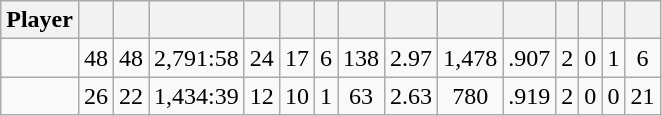<table class="wikitable sortable" style="text-align:center;">
<tr>
<th>Player</th>
<th></th>
<th></th>
<th></th>
<th></th>
<th></th>
<th></th>
<th></th>
<th></th>
<th></th>
<th></th>
<th></th>
<th></th>
<th></th>
<th></th>
</tr>
<tr>
<td></td>
<td>48</td>
<td>48</td>
<td>2,791:58</td>
<td>24</td>
<td>17</td>
<td>6</td>
<td>138</td>
<td>2.97</td>
<td>1,478</td>
<td>.907</td>
<td>2</td>
<td>0</td>
<td>1</td>
<td>6</td>
</tr>
<tr>
<td></td>
<td>26</td>
<td>22</td>
<td>1,434:39</td>
<td>12</td>
<td>10</td>
<td>1</td>
<td>63</td>
<td>2.63</td>
<td>780</td>
<td>.919</td>
<td>2</td>
<td>0</td>
<td>0</td>
<td>21</td>
</tr>
</table>
